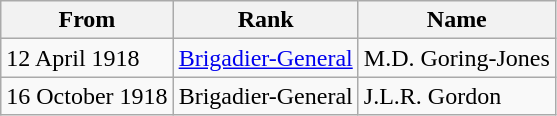<table class="wikitable">
<tr>
<th>From</th>
<th>Rank</th>
<th>Name</th>
</tr>
<tr>
<td>12 April 1918</td>
<td><a href='#'>Brigadier-General</a></td>
<td>M.D. Goring-Jones</td>
</tr>
<tr>
<td>16 October 1918</td>
<td>Brigadier-General</td>
<td>J.L.R. Gordon</td>
</tr>
</table>
